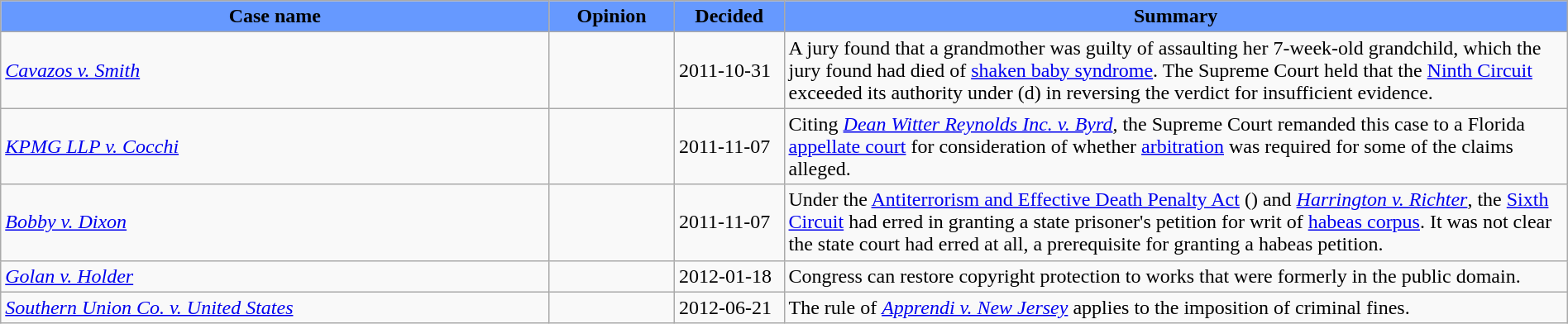<table class="wikitable" style="margin:auto;width:100%">
<tr>
<th style="background:#69f;">Case name</th>
<th style="background:#69f; width:8%;">Opinion</th>
<th style="background:#69f; width:7%;">Decided</th>
<th style="background:#69f; width:50%;">Summary</th>
</tr>
<tr>
<td><em><a href='#'>Cavazos v. Smith</a></em></td>
<td></td>
<td>2011-10-31</td>
<td>A jury found that a grandmother was guilty of assaulting her 7-week-old grandchild, which the jury found had died of <a href='#'>shaken baby syndrome</a>. The Supreme Court held that the <a href='#'>Ninth Circuit</a> exceeded its authority under (d) in reversing the verdict for insufficient evidence.</td>
</tr>
<tr>
<td><em><a href='#'>KPMG LLP v. Cocchi</a></em></td>
<td></td>
<td>2011-11-07</td>
<td>Citing <em><a href='#'>Dean Witter Reynolds Inc. v. Byrd</a></em>, the Supreme Court remanded this case to a Florida <a href='#'>appellate court</a> for consideration of whether <a href='#'>arbitration</a> was required for some of the claims alleged.</td>
</tr>
<tr>
<td><em><a href='#'>Bobby v. Dixon</a></em></td>
<td></td>
<td>2011-11-07</td>
<td>Under the <a href='#'>Antiterrorism and Effective Death Penalty Act</a> () and <em><a href='#'>Harrington v. Richter</a></em>, the <a href='#'>Sixth Circuit</a> had erred in granting a state prisoner's petition for writ of <a href='#'>habeas corpus</a>. It was not clear the state court had erred at all, a prerequisite for granting a habeas petition.</td>
</tr>
<tr>
<td><em><a href='#'>Golan v. Holder</a></em></td>
<td></td>
<td>2012-01-18</td>
<td>Congress can restore copyright protection to works that were formerly in the public domain.</td>
</tr>
<tr>
<td><em><a href='#'>Southern Union Co. v. United States</a></em></td>
<td></td>
<td>2012-06-21</td>
<td>The rule of <em><a href='#'>Apprendi v. New Jersey</a></em> applies to the imposition of criminal fines.</td>
</tr>
</table>
